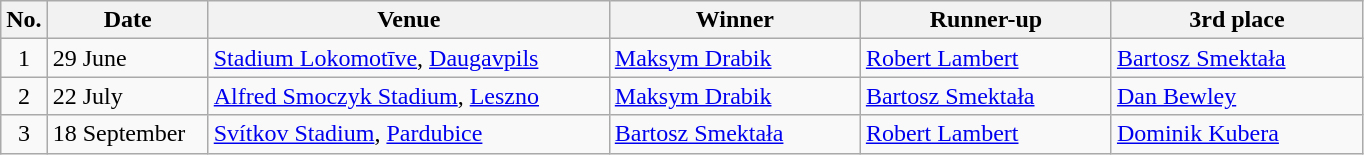<table class="wikitable">
<tr align=center>
<th width=20px>No.</th>
<th width=100px>Date</th>
<th width=260px>Venue</th>
<th width=160px>Winner</th>
<th width=160px>Runner-up</th>
<th width=160px>3rd place</th>
</tr>
<tr>
<td align=center>1</td>
<td>29 June</td>
<td> <a href='#'>Stadium Lokomotīve</a>, <a href='#'>Daugavpils</a></td>
<td> <a href='#'>Maksym Drabik</a></td>
<td> <a href='#'>Robert Lambert</a></td>
<td> <a href='#'>Bartosz Smektała</a></td>
</tr>
<tr>
<td align=center>2</td>
<td>22 July</td>
<td> <a href='#'>Alfred Smoczyk Stadium</a>, <a href='#'>Leszno</a></td>
<td> <a href='#'>Maksym Drabik</a></td>
<td> <a href='#'>Bartosz Smektała</a></td>
<td> <a href='#'>Dan Bewley</a></td>
</tr>
<tr>
<td align=center>3</td>
<td>18 September</td>
<td> <a href='#'>Svítkov Stadium</a>, <a href='#'>Pardubice</a></td>
<td> <a href='#'>Bartosz Smektała</a></td>
<td> <a href='#'>Robert Lambert</a></td>
<td> <a href='#'>Dominik Kubera</a></td>
</tr>
</table>
